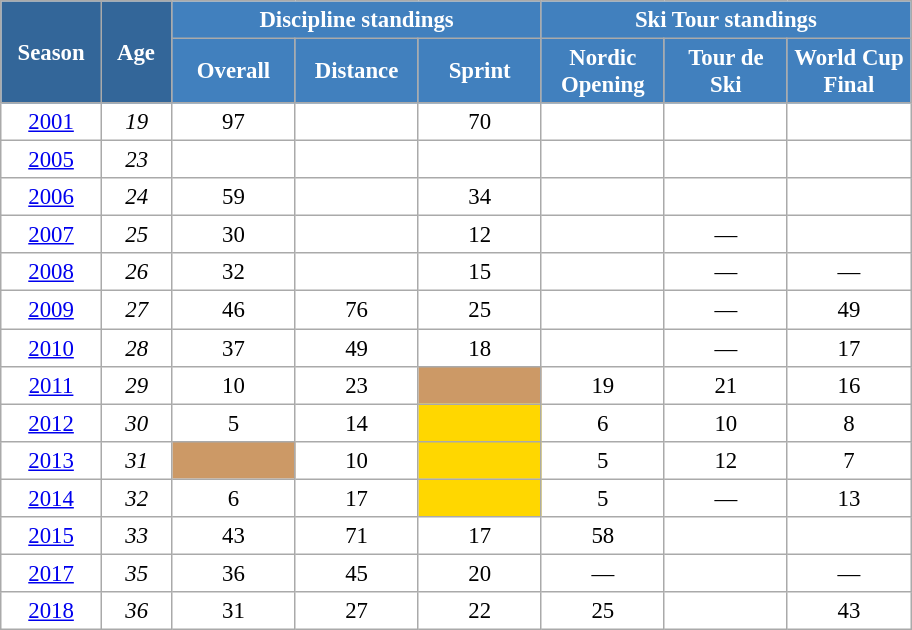<table class="wikitable" style="font-size:95%; text-align:center; border:grey solid 1px; border-collapse:collapse; background:#ffffff;">
<tr>
<th style="background-color:#369; color:white; width:60px;" rowspan="2"> Season </th>
<th style="background-color:#369; color:white; width:40px;" rowspan="2"> Age </th>
<th style="background-color:#4180be; color:white;" colspan="3">Discipline standings</th>
<th style="background-color:#4180be; color:white;" colspan="3">Ski Tour standings</th>
</tr>
<tr>
<th style="background-color:#4180be; color:white; width:75px;">Overall</th>
<th style="background-color:#4180be; color:white; width:75px;">Distance</th>
<th style="background-color:#4180be; color:white; width:75px;">Sprint</th>
<th style="background-color:#4180be; color:white; width:75px;">Nordic<br>Opening</th>
<th style="background-color:#4180be; color:white; width:75px;">Tour de<br>Ski</th>
<th style="background-color:#4180be; color:white; width:75px;">World Cup<br>Final</th>
</tr>
<tr>
<td><a href='#'>2001</a></td>
<td><em>19</em></td>
<td>97</td>
<td></td>
<td>70</td>
<td></td>
<td></td>
<td></td>
</tr>
<tr>
<td><a href='#'>2005</a></td>
<td><em>23</em></td>
<td></td>
<td></td>
<td></td>
<td></td>
<td></td>
<td></td>
</tr>
<tr>
<td><a href='#'>2006</a></td>
<td><em>24</em></td>
<td>59</td>
<td></td>
<td>34</td>
<td></td>
<td></td>
<td></td>
</tr>
<tr>
<td><a href='#'>2007</a></td>
<td><em>25</em></td>
<td>30</td>
<td></td>
<td>12</td>
<td></td>
<td>—</td>
<td></td>
</tr>
<tr>
<td><a href='#'>2008</a></td>
<td><em>26</em></td>
<td>32</td>
<td></td>
<td>15</td>
<td></td>
<td>—</td>
<td>—</td>
</tr>
<tr>
<td><a href='#'>2009</a></td>
<td><em>27</em></td>
<td>46</td>
<td>76</td>
<td>25</td>
<td></td>
<td>—</td>
<td>49</td>
</tr>
<tr>
<td><a href='#'>2010</a></td>
<td><em>28</em></td>
<td>37</td>
<td>49</td>
<td>18</td>
<td></td>
<td>—</td>
<td>17</td>
</tr>
<tr>
<td><a href='#'>2011</a></td>
<td><em>29</em></td>
<td>10</td>
<td>23</td>
<td style="background:#c96;"></td>
<td>19</td>
<td>21</td>
<td>16</td>
</tr>
<tr>
<td><a href='#'>2012</a></td>
<td><em>30</em></td>
<td>5</td>
<td>14</td>
<td style="background:gold;"></td>
<td>6</td>
<td>10</td>
<td>8</td>
</tr>
<tr>
<td><a href='#'>2013</a></td>
<td><em>31</em></td>
<td style="background:#c96;"></td>
<td>10</td>
<td style="background:gold;"></td>
<td>5</td>
<td>12</td>
<td>7</td>
</tr>
<tr>
<td><a href='#'>2014</a></td>
<td><em>32</em></td>
<td>6</td>
<td>17</td>
<td style="background:gold;"></td>
<td>5</td>
<td>—</td>
<td>13</td>
</tr>
<tr>
<td><a href='#'>2015</a></td>
<td><em>33</em></td>
<td>43</td>
<td>71</td>
<td>17</td>
<td>58</td>
<td></td>
<td></td>
</tr>
<tr>
<td><a href='#'>2017</a></td>
<td><em>35</em></td>
<td>36</td>
<td>45</td>
<td>20</td>
<td>—</td>
<td></td>
<td>—</td>
</tr>
<tr>
<td><a href='#'>2018</a></td>
<td><em>36</em></td>
<td>31</td>
<td>27</td>
<td>22</td>
<td>25</td>
<td></td>
<td>43</td>
</tr>
</table>
